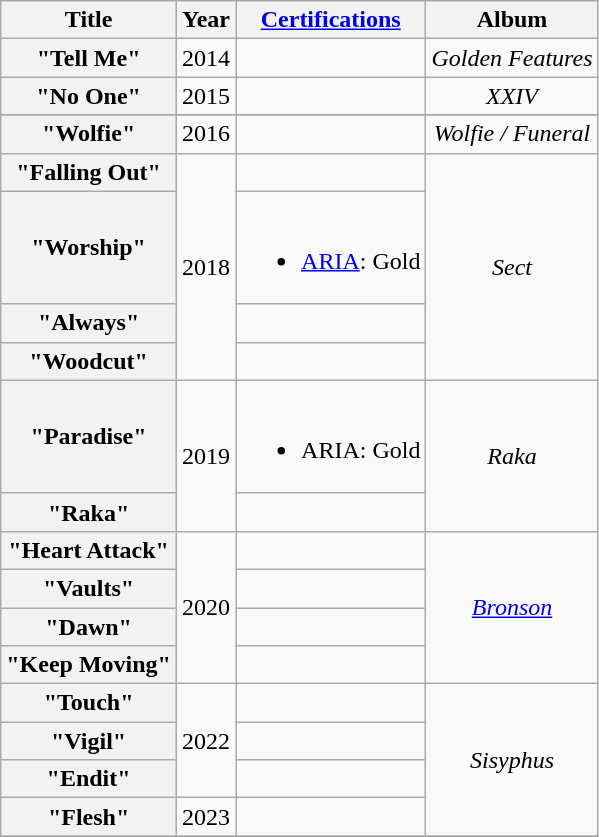<table class="wikitable plainrowheaders" style="text-align:center;">
<tr>
<th>Title</th>
<th>Year</th>
<th><a href='#'>Certifications</a></th>
<th>Album</th>
</tr>
<tr>
<th scope="row">"Tell Me"<br></th>
<td>2014</td>
<td></td>
<td><em>Golden Features</em></td>
</tr>
<tr>
<th scope="row">"No One"<br></th>
<td>2015</td>
<td></td>
<td><em>XXIV</em></td>
</tr>
<tr>
</tr>
<tr>
<th scope="row">"Wolfie"<br></th>
<td>2016</td>
<td></td>
<td><em>Wolfie / Funeral</em></td>
</tr>
<tr>
<th scope="row">"Falling Out"</th>
<td rowspan="4">2018</td>
<td></td>
<td rowspan="4"><em>Sect</em></td>
</tr>
<tr>
<th scope="row">"Worship"</th>
<td><br><ul><li><a href='#'>ARIA</a>: Gold</li></ul></td>
</tr>
<tr>
<th scope="row">"Always"</th>
<td></td>
</tr>
<tr>
<th scope="row">"Woodcut"<br></th>
</tr>
<tr>
<th scope="row">"Paradise"<br></th>
<td rowspan="2">2019</td>
<td><br><ul><li>ARIA: Gold</li></ul></td>
<td rowspan="2"><em>Raka</em></td>
</tr>
<tr>
<th scope="row">"Raka"<br></th>
</tr>
<tr>
<th scope="row">"Heart Attack"<br></th>
<td rowspan="4">2020</td>
<td></td>
<td rowspan="4"><em><a href='#'>Bronson</a></em></td>
</tr>
<tr>
<th scope="row">"Vaults"<br></th>
<td></td>
</tr>
<tr>
<th scope="row">"Dawn"<br></th>
<td></td>
</tr>
<tr>
<th scope="row">"Keep Moving"<br></th>
<td></td>
</tr>
<tr>
<th scope="row">"Touch"</th>
<td rowspan="3">2022</td>
<td></td>
<td rowspan="4"><em>Sisyphus</em></td>
</tr>
<tr>
<th scope="row">"Vigil"</th>
<td></td>
</tr>
<tr>
<th scope="row">"Endit"<br></th>
<td></td>
</tr>
<tr>
<th scope="row">"Flesh"</th>
<td>2023</td>
<td></td>
</tr>
<tr>
</tr>
</table>
